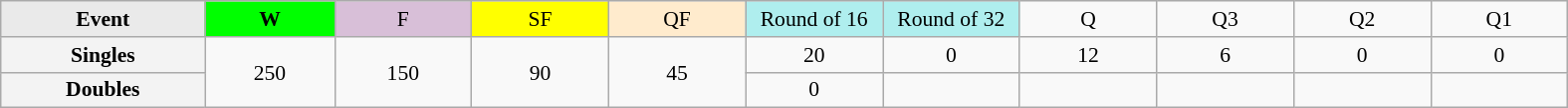<table class=wikitable style=font-size:90%;text-align:center>
<tr>
<td style="width:130px; background:#eaeaea;"><strong>Event</strong></td>
<td style="width:80px; background:lime;"><strong>W</strong></td>
<td style="width:85px; background:thistle;">F</td>
<td style="width:85px; background:#ff0;">SF</td>
<td style="width:85px; background:#ffebcd;">QF</td>
<td style="width:85px; background:#afeeee;">Round of 16</td>
<td style="width:85px; background:#afeeee;">Round of 32</td>
<td width=85>Q</td>
<td width=85>Q3</td>
<td width=85>Q2</td>
<td width=85>Q1</td>
</tr>
<tr>
<th style="background:#f3f3f3;">Singles</th>
<td rowspan=2>250</td>
<td rowspan=2>150</td>
<td rowspan=2>90</td>
<td rowspan=2>45</td>
<td>20</td>
<td>0</td>
<td>12</td>
<td>6</td>
<td>0</td>
<td>0</td>
</tr>
<tr>
<th style="background:#f3f3f3;">Doubles</th>
<td>0</td>
<td></td>
<td></td>
<td></td>
<td></td>
<td></td>
</tr>
</table>
